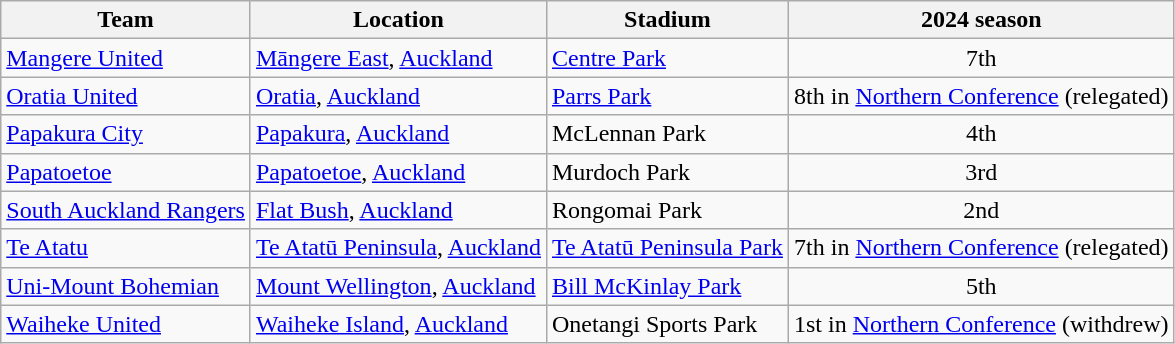<table class="wikitable sortable">
<tr>
<th>Team</th>
<th>Location</th>
<th>Stadium</th>
<th>2024 season</th>
</tr>
<tr>
<td><a href='#'>Mangere United</a></td>
<td><a href='#'>Māngere East</a>, <a href='#'>Auckland</a></td>
<td><a href='#'>Centre Park</a></td>
<td align="center">7th</td>
</tr>
<tr>
<td><a href='#'>Oratia United</a></td>
<td><a href='#'>Oratia</a>, <a href='#'>Auckland</a></td>
<td><a href='#'>Parrs Park</a></td>
<td align="center">8th in <a href='#'>Northern Conference</a> (relegated)</td>
</tr>
<tr>
<td><a href='#'>Papakura City</a></td>
<td><a href='#'>Papakura</a>, <a href='#'>Auckland</a></td>
<td>McLennan Park</td>
<td align="center">4th</td>
</tr>
<tr>
<td><a href='#'>Papatoetoe</a></td>
<td><a href='#'>Papatoetoe</a>, <a href='#'>Auckland</a></td>
<td>Murdoch Park</td>
<td align="center">3rd</td>
</tr>
<tr>
<td><a href='#'>South Auckland Rangers</a></td>
<td><a href='#'>Flat Bush</a>, <a href='#'>Auckland</a></td>
<td>Rongomai Park</td>
<td align="center">2nd</td>
</tr>
<tr>
<td><a href='#'>Te Atatu</a></td>
<td><a href='#'>Te Atatū Peninsula</a>, <a href='#'>Auckland</a></td>
<td><a href='#'>Te Atatū Peninsula Park</a></td>
<td align="center">7th in <a href='#'>Northern Conference</a> (relegated)</td>
</tr>
<tr>
<td><a href='#'>Uni-Mount Bohemian</a></td>
<td><a href='#'>Mount Wellington</a>, <a href='#'>Auckland</a></td>
<td><a href='#'>Bill McKinlay Park</a></td>
<td align="center">5th</td>
</tr>
<tr>
<td><a href='#'>Waiheke United</a></td>
<td><a href='#'>Waiheke Island</a>, <a href='#'>Auckland</a></td>
<td>Onetangi Sports Park</td>
<td align="center">1st in <a href='#'>Northern Conference</a> (withdrew)</td>
</tr>
</table>
